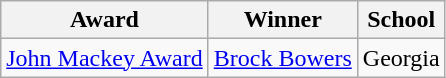<table class="wikitable sortable">
<tr>
<th>Award</th>
<th>Winner</th>
<th>School</th>
</tr>
<tr>
<td><a href='#'>John Mackey Award</a></td>
<td><a href='#'>Brock Bowers</a></td>
<td align="center">Georgia</td>
</tr>
</table>
